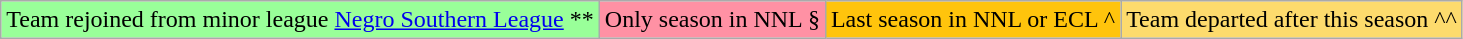<table class="wikitable" style="font-size:100%;line-height:1.1;">
<tr>
<td style="background-color:#99FF99;">Team rejoined from minor league <a href='#'>Negro Southern League</a> **</td>
<td style="background-color:#FF91A4;">Only season in NNL §</td>
<td style="background-color:#FFC40C;">Last season in NNL or ECL ^</td>
<td style="background-color:#FDDB6D;">Team departed after this season ^^</td>
</tr>
</table>
